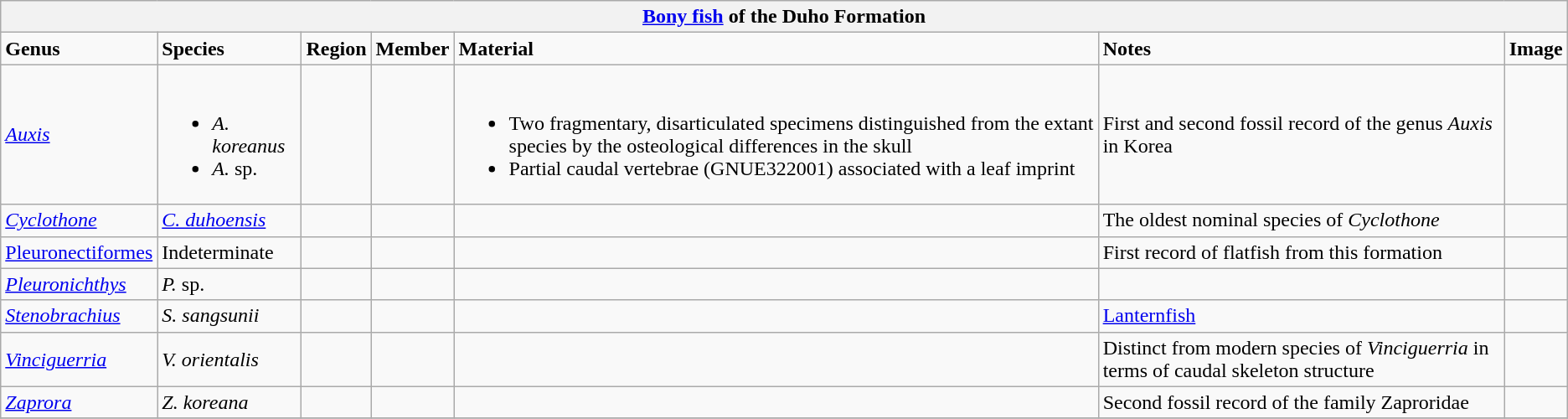<table class="wikitable">
<tr>
<th colspan="7"><a href='#'>Bony fish</a> of the Duho Formation</th>
</tr>
<tr>
<td><strong>Genus</strong></td>
<td><strong>Species</strong></td>
<td><strong>Region</strong></td>
<td><strong>Member</strong></td>
<td><strong>Material</strong></td>
<td><strong>Notes</strong></td>
<td><strong>Image</strong></td>
</tr>
<tr>
<td><em><a href='#'>Auxis</a></em></td>
<td><br><ul><li><em>A. koreanus</em></li><li><em>A.</em> sp.</li></ul></td>
<td></td>
<td></td>
<td><br><ul><li>Two fragmentary, disarticulated specimens distinguished from the extant species by the osteological differences in the skull</li><li>Partial caudal vertebrae (GNUE322001) associated with a leaf imprint</li></ul></td>
<td>First and second fossil record of the genus <em>Auxis</em> in Korea</td>
<td></td>
</tr>
<tr>
<td><em><a href='#'>Cyclothone</a></em></td>
<td><em><a href='#'>C. duhoensis</a></em></td>
<td></td>
<td></td>
<td></td>
<td>The oldest nominal species of <em>Cyclothone</em></td>
<td></td>
</tr>
<tr>
<td><a href='#'>Pleuronectiformes</a></td>
<td>Indeterminate</td>
<td></td>
<td></td>
<td></td>
<td>First record of flatfish from this formation</td>
<td></td>
</tr>
<tr>
<td><em><a href='#'>Pleuronichthys</a></em></td>
<td><em>P.</em> sp.</td>
<td></td>
<td></td>
<td></td>
<td></td>
<td></td>
</tr>
<tr>
<td><em><a href='#'>Stenobrachius</a></em></td>
<td><em>S. sangsunii</em></td>
<td></td>
<td></td>
<td></td>
<td><a href='#'>Lanternfish</a></td>
<td></td>
</tr>
<tr>
<td><em><a href='#'>Vinciguerria</a></em></td>
<td><em>V. orientalis</em></td>
<td></td>
<td></td>
<td></td>
<td>Distinct from modern species of <em>Vinciguerria</em> in terms of caudal skeleton structure</td>
<td></td>
</tr>
<tr>
<td><em><a href='#'>Zaprora</a></em></td>
<td><em>Z. koreana</em></td>
<td></td>
<td></td>
<td></td>
<td>Second fossil record of the family Zaproridae</td>
<td></td>
</tr>
<tr>
</tr>
</table>
